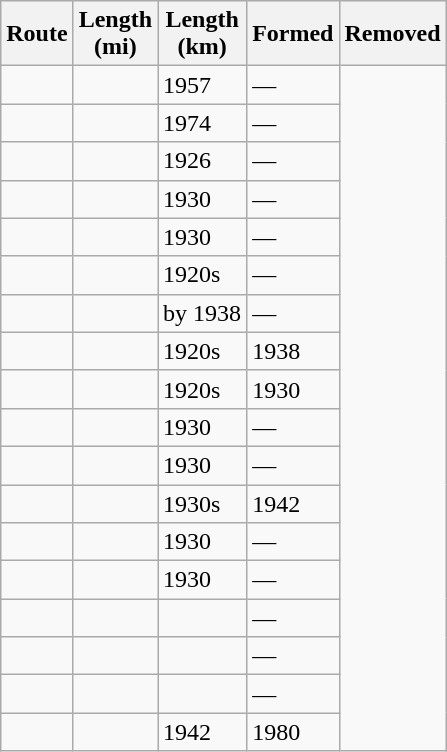<table class="wikitable sortable">
<tr>
<th>Route</th>
<th>Length<br>(mi)</th>
<th>Length<br>(km)</th>
<th>Formed</th>
<th>Removed</th>
</tr>
<tr>
<td></td>
<td></td>
<td>1957</td>
<td>—</td>
</tr>
<tr>
<td></td>
<td></td>
<td>1974</td>
<td>—</td>
</tr>
<tr>
<td></td>
<td></td>
<td>1926</td>
<td>—</td>
</tr>
<tr>
<td></td>
<td></td>
<td>1930</td>
<td>—</td>
</tr>
<tr>
<td></td>
<td></td>
<td>1930</td>
<td>—</td>
</tr>
<tr>
<td></td>
<td></td>
<td>1920s</td>
<td>—</td>
</tr>
<tr>
<td></td>
<td></td>
<td>by 1938</td>
<td>—</td>
</tr>
<tr>
<td></td>
<td></td>
<td>1920s</td>
<td>1938</td>
</tr>
<tr>
<td></td>
<td></td>
<td>1920s</td>
<td>1930</td>
</tr>
<tr>
<td></td>
<td></td>
<td>1930</td>
<td>—</td>
</tr>
<tr>
<td></td>
<td></td>
<td>1930</td>
<td>—</td>
</tr>
<tr>
<td></td>
<td></td>
<td>1930s</td>
<td>1942</td>
</tr>
<tr>
<td></td>
<td></td>
<td>1930</td>
<td>—</td>
</tr>
<tr>
<td></td>
<td></td>
<td>1930</td>
<td>—</td>
</tr>
<tr>
<td></td>
<td></td>
<td></td>
<td>—</td>
</tr>
<tr>
<td></td>
<td></td>
<td></td>
<td>—</td>
</tr>
<tr>
<td></td>
<td></td>
<td></td>
<td>—</td>
</tr>
<tr>
<td></td>
<td></td>
<td>1942</td>
<td>1980</td>
</tr>
</table>
